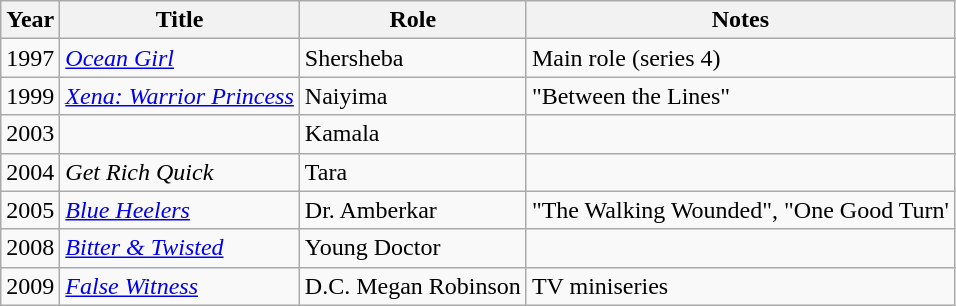<table class="wikitable sortable">
<tr>
<th>Year</th>
<th>Title</th>
<th>Role</th>
<th class = "unsortable">Notes</th>
</tr>
<tr>
<td>1997</td>
<td><em><a href='#'>Ocean Girl</a></em></td>
<td>Shersheba</td>
<td>Main role (series 4)</td>
</tr>
<tr>
<td>1999</td>
<td><em><a href='#'>Xena: Warrior Princess</a></em></td>
<td>Naiyima</td>
<td>"Between the Lines"</td>
</tr>
<tr>
<td>2003</td>
<td><em></em></td>
<td>Kamala</td>
<td></td>
</tr>
<tr>
<td>2004</td>
<td><em>Get Rich Quick</em></td>
<td>Tara</td>
<td></td>
</tr>
<tr>
<td>2005</td>
<td><em><a href='#'>Blue Heelers</a></em></td>
<td>Dr. Amberkar</td>
<td>"The Walking Wounded", "One Good Turn'</td>
</tr>
<tr>
<td>2008</td>
<td><em><a href='#'>Bitter & Twisted</a></em></td>
<td>Young Doctor</td>
<td></td>
</tr>
<tr>
<td>2009</td>
<td><em><a href='#'>False Witness</a></em></td>
<td>D.C. Megan Robinson</td>
<td>TV miniseries</td>
</tr>
</table>
